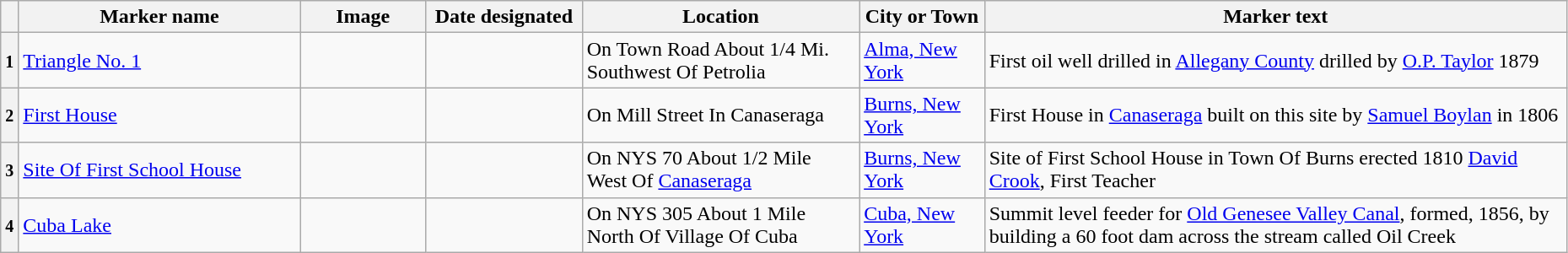<table class="wikitable sortable" style="width:98%">
<tr>
<th></th>
<th width = 18% ><strong>Marker name</strong></th>
<th width = 8% class="unsortable" ><strong>Image</strong></th>
<th width = 10% ><strong>Date designated</strong></th>
<th><strong>Location</strong></th>
<th width = 8% ><strong>City or Town</strong></th>
<th class="unsortable" ><strong>Marker text</strong></th>
</tr>
<tr ->
<th><small>1</small></th>
<td><a href='#'>Triangle No. 1</a></td>
<td></td>
<td></td>
<td>On Town Road About 1/4 Mi. Southwest Of Petrolia</td>
<td><a href='#'>Alma, New York</a></td>
<td>First oil well drilled in <a href='#'>Allegany County</a> drilled by <a href='#'>O.P. Taylor</a> 1879</td>
</tr>
<tr ->
<th><small>2</small></th>
<td><a href='#'>First House</a></td>
<td></td>
<td></td>
<td>On Mill Street In Canaseraga</td>
<td><a href='#'>Burns, New York</a></td>
<td>First House in <a href='#'>Canaseraga</a>  built on this site by <a href='#'>Samuel Boylan</a> in 1806</td>
</tr>
<tr ->
<th><small>3</small></th>
<td><a href='#'>Site Of First School House</a></td>
<td></td>
<td></td>
<td>On NYS 70 About 1/2 Mile West Of <a href='#'>Canaseraga</a></td>
<td><a href='#'>Burns, New York</a></td>
<td>Site of First School House in Town Of Burns erected 1810 <a href='#'>David Crook</a>, First Teacher</td>
</tr>
<tr ->
<th><small>4</small></th>
<td><a href='#'>Cuba Lake</a></td>
<td></td>
<td></td>
<td>On NYS 305 About 1 Mile North Of Village Of Cuba</td>
<td><a href='#'>Cuba, New York</a></td>
<td>Summit level feeder for <a href='#'>Old Genesee Valley Canal</a>, formed, 1856, by building a 60 foot dam across the stream called Oil Creek</td>
</tr>
</table>
